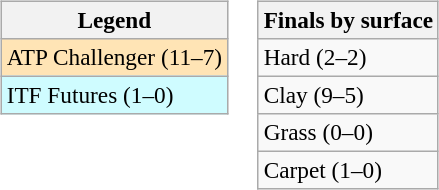<table>
<tr valign=top>
<td><br><table class=wikitable style=font-size:97%>
<tr>
<th>Legend</th>
</tr>
<tr bgcolor=moccasin>
<td>ATP Challenger (11–7)</td>
</tr>
<tr bgcolor=cffcff>
<td>ITF Futures (1–0)</td>
</tr>
</table>
</td>
<td><br><table class=wikitable style=font-size:97%>
<tr>
<th>Finals by surface</th>
</tr>
<tr>
<td>Hard (2–2)</td>
</tr>
<tr>
<td>Clay (9–5)</td>
</tr>
<tr>
<td>Grass (0–0)</td>
</tr>
<tr>
<td>Carpet (1–0)</td>
</tr>
</table>
</td>
</tr>
</table>
